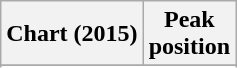<table class="wikitable sortable plainrowheaders">
<tr>
<th scope="col">Chart (2015)</th>
<th scope="col">Peak<br>position</th>
</tr>
<tr>
</tr>
<tr>
</tr>
<tr>
</tr>
<tr>
</tr>
<tr>
</tr>
<tr>
</tr>
<tr>
</tr>
<tr>
</tr>
<tr>
</tr>
<tr>
</tr>
<tr>
</tr>
<tr>
</tr>
</table>
